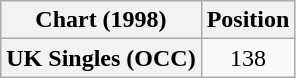<table class="wikitable plainrowheaders" style="text-align:center">
<tr>
<th>Chart (1998)</th>
<th>Position</th>
</tr>
<tr>
<th scope="row">UK Singles (OCC)</th>
<td>138</td>
</tr>
</table>
